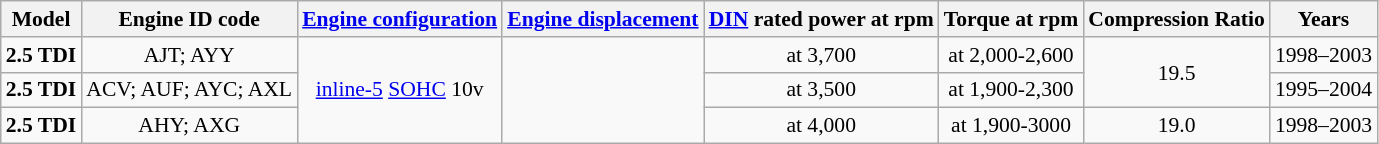<table class="wikitable" style="text-align: center; font-size: 90%;">
<tr align="center" valign="middle">
<th>Model</th>
<th>Engine ID code</th>
<th><a href='#'>Engine configuration</a></th>
<th><a href='#'>Engine displacement</a></th>
<th><a href='#'>DIN</a> rated power at rpm</th>
<th>Torque at rpm</th>
<th>Compression Ratio</th>
<th>Years</th>
</tr>
<tr>
<td><strong>2.5 TD<span>I</span></strong></td>
<td>AJT; AYY</td>
<td rowspan="3"><a href='#'>inline-5</a> <a href='#'>SOHC</a> 10v</td>
<td rowspan="3"></td>
<td> at 3,700</td>
<td> at 2,000-2,600</td>
<td rowspan="2">19.5</td>
<td>1998–2003</td>
</tr>
<tr>
<td><strong>2.5 TDI</strong></td>
<td>ACV; AUF; AYC; AXL</td>
<td> at 3,500</td>
<td> at 1,900-2,300</td>
<td>1995–2004</td>
</tr>
<tr>
<td><strong>2.5 TD<span>I</span></strong></td>
<td>AHY; AXG</td>
<td> at 4,000</td>
<td> at 1,900-3000</td>
<td>19.0</td>
<td>1998–2003</td>
</tr>
</table>
